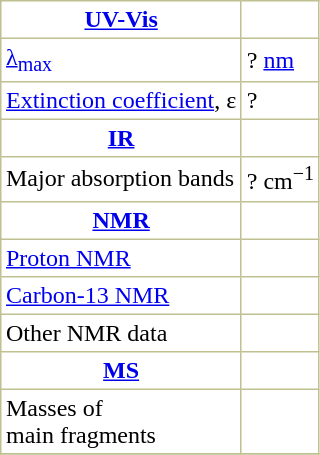<table border="1" cellspacing="0" cellpadding="3" style="margin: 0 0 0 0.5em; background: #FFFFFF; border-collapse: collapse; border-color: #C0C090;">
<tr>
<th><a href='#'>UV-Vis</a></th>
</tr>
<tr>
<td><a href='#'>λ<sub>max</sub></a></td>
<td>? <a href='#'>nm</a></td>
</tr>
<tr>
<td><a href='#'>Extinction coefficient</a>, ε</td>
<td>?</td>
</tr>
<tr>
<th><a href='#'>IR</a></th>
</tr>
<tr>
<td>Major absorption bands</td>
<td>? cm<sup>−1</sup></td>
</tr>
<tr>
<th><a href='#'>NMR</a></th>
</tr>
<tr>
<td><a href='#'>Proton NMR</a> </td>
<td> </td>
</tr>
<tr>
<td><a href='#'>Carbon-13 NMR</a> </td>
<td> </td>
</tr>
<tr>
<td>Other NMR data </td>
<td> </td>
</tr>
<tr>
<th><a href='#'>MS</a></th>
</tr>
<tr>
<td>Masses of <br>main fragments</td>
<td>  </td>
</tr>
<tr>
</tr>
</table>
